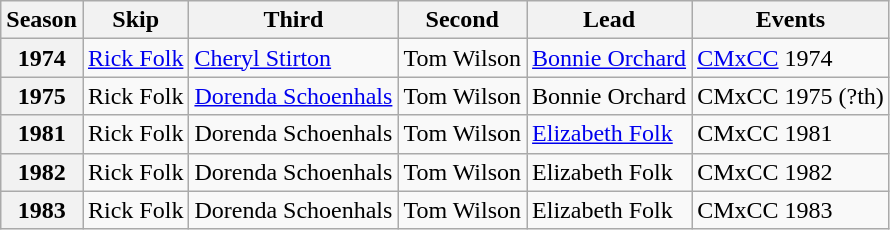<table class="wikitable">
<tr>
<th scope="col">Season</th>
<th scope="col">Skip</th>
<th scope="col">Third</th>
<th scope="col">Second</th>
<th scope="col">Lead</th>
<th scope="col">Events</th>
</tr>
<tr>
<th scope="row">1974</th>
<td><a href='#'>Rick Folk</a></td>
<td><a href='#'>Cheryl Stirton</a></td>
<td>Tom Wilson</td>
<td><a href='#'>Bonnie Orchard</a></td>
<td><a href='#'>CMxCC</a> 1974 </td>
</tr>
<tr>
<th scope="row">1975</th>
<td>Rick Folk</td>
<td><a href='#'>Dorenda Schoenhals</a></td>
<td>Tom Wilson</td>
<td>Bonnie Orchard</td>
<td>CMxCC 1975 (?th)</td>
</tr>
<tr>
<th scope="row">1981</th>
<td>Rick Folk</td>
<td>Dorenda Schoenhals</td>
<td>Tom Wilson</td>
<td><a href='#'>Elizabeth Folk</a></td>
<td>CMxCC 1981</td>
</tr>
<tr>
<th scope="row">1982</th>
<td>Rick Folk</td>
<td>Dorenda Schoenhals</td>
<td>Tom Wilson</td>
<td>Elizabeth Folk</td>
<td>CMxCC 1982</td>
</tr>
<tr>
<th scope="row">1983</th>
<td>Rick Folk</td>
<td>Dorenda Schoenhals</td>
<td>Tom Wilson</td>
<td>Elizabeth Folk</td>
<td>CMxCC 1983 </td>
</tr>
</table>
